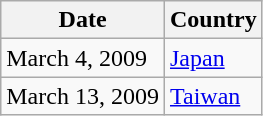<table class="wikitable">
<tr>
<th>Date</th>
<th>Country</th>
</tr>
<tr>
<td>March 4, 2009</td>
<td><a href='#'>Japan</a></td>
</tr>
<tr>
<td>March 13, 2009</td>
<td><a href='#'>Taiwan</a></td>
</tr>
</table>
